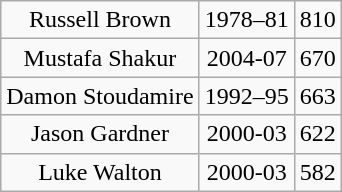<table class="wikitable" style="text-align: center;">
<tr>
<td>Russell Brown</td>
<td>1978–81</td>
<td>810</td>
</tr>
<tr>
<td>Mustafa Shakur</td>
<td>2004-07</td>
<td>670</td>
</tr>
<tr>
<td>Damon Stoudamire</td>
<td>1992–95</td>
<td>663</td>
</tr>
<tr>
<td>Jason Gardner</td>
<td>2000-03</td>
<td>622</td>
</tr>
<tr>
<td>Luke Walton</td>
<td>2000-03</td>
<td>582</td>
</tr>
</table>
